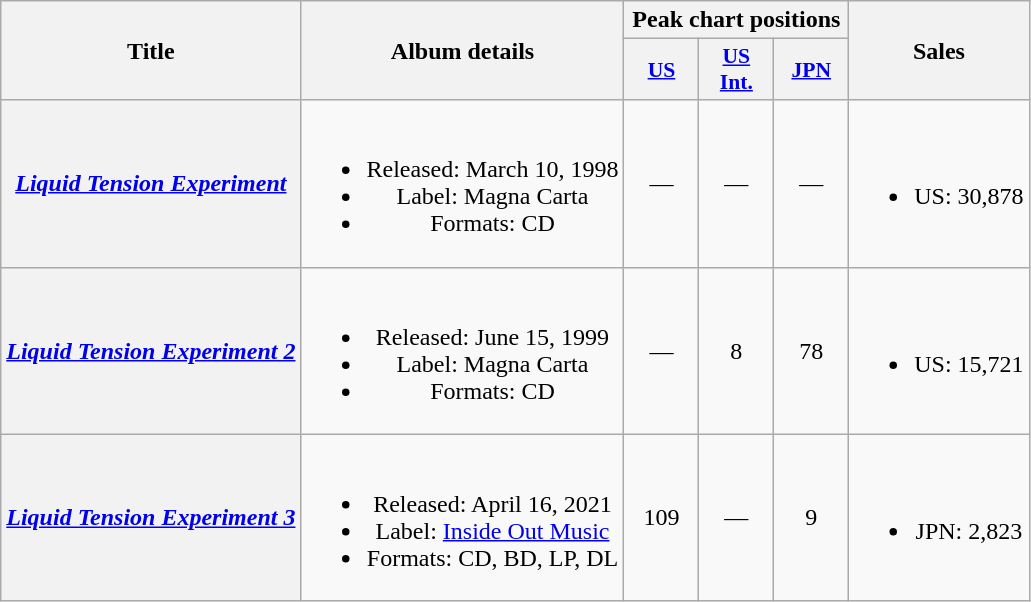<table class="wikitable plainrowheaders" style="text-align:center;">
<tr>
<th scope="col" rowspan="2">Title</th>
<th scope="col" rowspan="2">Album details</th>
<th scope="col" colspan="3">Peak chart positions</th>
<th scope="col" rowspan="2">Sales</th>
</tr>
<tr>
<th scope="col" style="width:3em;font-size:90%;"><a href='#'>US</a><br></th>
<th scope="col" style="width:3em;font-size:90%;"><a href='#'>US Int.</a><br></th>
<th scope="col" style="width:3em;font-size:90%;"><a href='#'>JPN</a><br></th>
</tr>
<tr>
<th scope="row"><em><a href='#'>Liquid Tension Experiment</a></em></th>
<td><br><ul><li>Released: March 10, 1998</li><li>Label: Magna Carta</li><li>Formats: CD</li></ul></td>
<td>—</td>
<td>—</td>
<td>—</td>
<td><br><ul><li>US: 30,878</li></ul></td>
</tr>
<tr>
<th scope="row"><em><a href='#'>Liquid Tension Experiment 2</a></em></th>
<td><br><ul><li>Released: June 15, 1999</li><li>Label: Magna Carta</li><li>Formats: CD</li></ul></td>
<td>—</td>
<td>8</td>
<td>78</td>
<td><br><ul><li>US: 15,721</li></ul></td>
</tr>
<tr>
<th scope="row"><em><a href='#'>Liquid Tension Experiment 3</a></em></th>
<td><br><ul><li>Released: April 16, 2021</li><li>Label: <a href='#'>Inside Out Music</a></li><li>Formats: CD, BD, LP, DL</li></ul></td>
<td>109</td>
<td>—</td>
<td>9</td>
<td><br><ul><li>JPN: 2,823</li></ul></td>
</tr>
</table>
